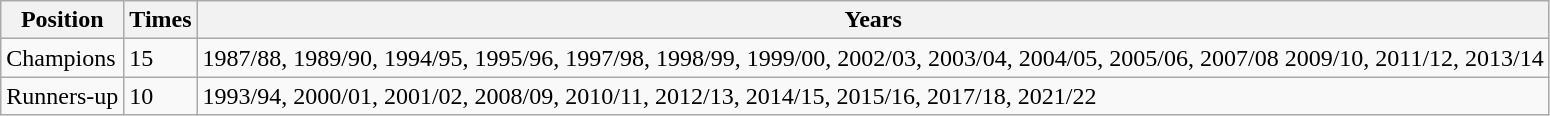<table class="wikitable">
<tr>
<th>Position</th>
<th>Times</th>
<th>Years</th>
</tr>
<tr>
<td>Champions</td>
<td>15</td>
<td>1987/88, 1989/90, 1994/95, 1995/96, 1997/98, 1998/99, 1999/00, 2002/03, 2003/04, 2004/05, 2005/06, 2007/08 2009/10, 2011/12, 2013/14</td>
</tr>
<tr>
<td>Runners-up</td>
<td>10</td>
<td>1993/94, 2000/01, 2001/02, 2008/09, 2010/11, 2012/13, 2014/15, 2015/16, 2017/18, 2021/22</td>
</tr>
</table>
